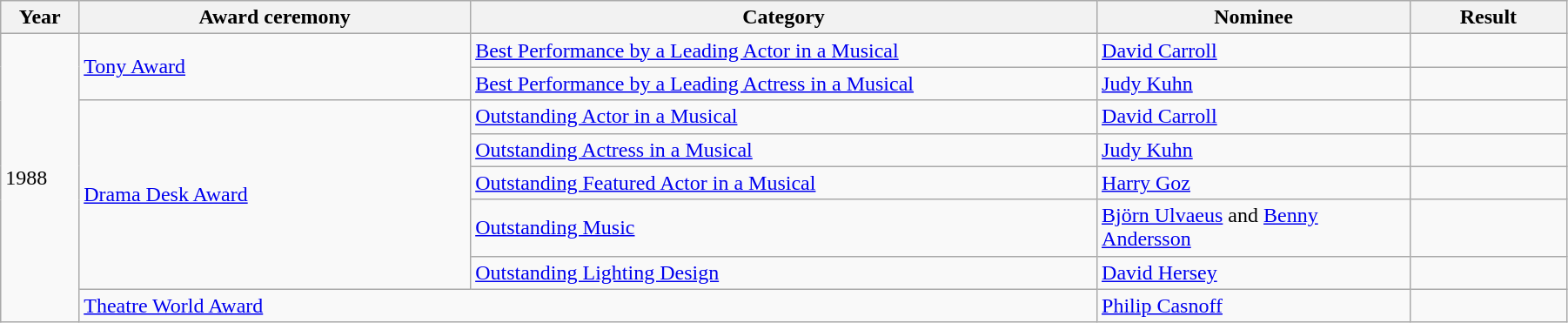<table class="wikitable" width="95%">
<tr>
<th width="5%">Year</th>
<th width="25%">Award ceremony</th>
<th width="40%">Category</th>
<th width="20%">Nominee</th>
<th width="10%">Result</th>
</tr>
<tr>
<td rowspan="8">1988</td>
<td rowspan="2"><a href='#'>Tony Award</a></td>
<td><a href='#'>Best Performance by a Leading Actor in a Musical</a></td>
<td><a href='#'>David Carroll</a></td>
<td></td>
</tr>
<tr>
<td><a href='#'>Best Performance by a Leading Actress in a Musical</a></td>
<td><a href='#'>Judy Kuhn</a></td>
<td></td>
</tr>
<tr>
<td rowspan="5"><a href='#'>Drama Desk Award</a></td>
<td><a href='#'>Outstanding Actor in a Musical</a></td>
<td><a href='#'>David Carroll</a></td>
<td></td>
</tr>
<tr>
<td><a href='#'>Outstanding Actress in a Musical</a></td>
<td><a href='#'>Judy Kuhn</a></td>
<td></td>
</tr>
<tr>
<td><a href='#'>Outstanding Featured Actor in a Musical</a></td>
<td><a href='#'>Harry Goz</a></td>
<td></td>
</tr>
<tr>
<td><a href='#'>Outstanding Music</a></td>
<td><a href='#'>Björn Ulvaeus</a> and <a href='#'>Benny Andersson</a></td>
<td></td>
</tr>
<tr>
<td><a href='#'>Outstanding Lighting Design</a></td>
<td><a href='#'>David Hersey</a></td>
<td></td>
</tr>
<tr>
<td colspan=2><a href='#'>Theatre World Award</a></td>
<td><a href='#'>Philip Casnoff</a></td>
<td></td>
</tr>
</table>
